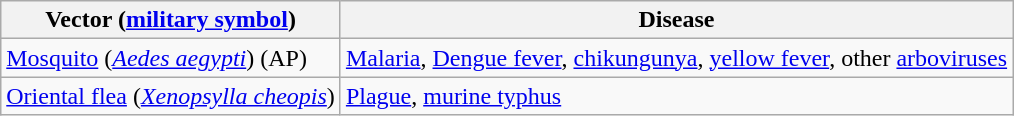<table class ="wikitable sortable">
<tr>
<th>Vector (<a href='#'>military symbol</a>)</th>
<th>Disease</th>
</tr>
<tr>
<td><a href='#'>Mosquito</a> (<em><a href='#'>Aedes aegypti</a></em>) (AP)</td>
<td><a href='#'>Malaria</a>, <a href='#'>Dengue fever</a>, <a href='#'>chikungunya</a>, <a href='#'>yellow fever</a>, other <a href='#'>arboviruses</a></td>
</tr>
<tr>
<td><a href='#'>Oriental flea</a> (<em><a href='#'>Xenopsylla cheopis</a></em>)</td>
<td><a href='#'>Plague</a>, <a href='#'>murine typhus</a></td>
</tr>
</table>
